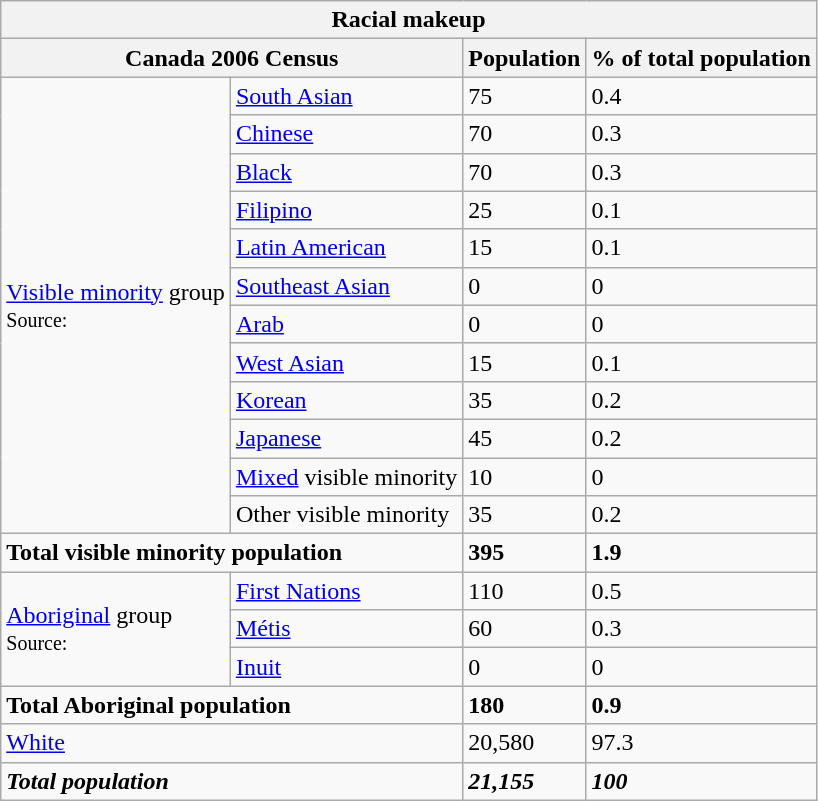<table class="wikitable">
<tr>
<th colspan=4>Racial makeup</th>
</tr>
<tr>
<th colspan="2">Canada 2006 Census</th>
<th>Population</th>
<th>% of total population</th>
</tr>
<tr>
<td rowspan="12"><a href='#'>Visible minority</a> group<br><small>Source:</small></td>
<td><a href='#'>South Asian</a></td>
<td>75</td>
<td>0.4</td>
</tr>
<tr>
<td><a href='#'>Chinese</a></td>
<td>70</td>
<td>0.3</td>
</tr>
<tr>
<td><a href='#'>Black</a></td>
<td>70</td>
<td>0.3</td>
</tr>
<tr>
<td><a href='#'>Filipino</a></td>
<td>25</td>
<td>0.1</td>
</tr>
<tr>
<td><a href='#'>Latin American</a></td>
<td>15</td>
<td>0.1</td>
</tr>
<tr>
<td><a href='#'>Southeast Asian</a></td>
<td>0</td>
<td>0</td>
</tr>
<tr>
<td><a href='#'>Arab</a></td>
<td>0</td>
<td>0</td>
</tr>
<tr>
<td><a href='#'>West Asian</a></td>
<td>15</td>
<td>0.1</td>
</tr>
<tr>
<td><a href='#'>Korean</a></td>
<td>35</td>
<td>0.2</td>
</tr>
<tr>
<td><a href='#'>Japanese</a></td>
<td>45</td>
<td>0.2</td>
</tr>
<tr>
<td><a href='#'>Mixed</a> visible minority</td>
<td>10</td>
<td>0</td>
</tr>
<tr>
<td>Other visible minority</td>
<td>35</td>
<td>0.2</td>
</tr>
<tr>
<td colspan="2"><strong>Total visible minority population</strong></td>
<td><strong>395</strong></td>
<td><strong>1.9</strong></td>
</tr>
<tr>
<td rowspan="3"><a href='#'>Aboriginal</a> group<br><small>Source:</small></td>
<td><a href='#'>First Nations</a></td>
<td>110</td>
<td>0.5</td>
</tr>
<tr>
<td><a href='#'>Métis</a></td>
<td>60</td>
<td>0.3</td>
</tr>
<tr>
<td><a href='#'>Inuit</a></td>
<td>0</td>
<td>0</td>
</tr>
<tr>
<td colspan="2"><strong>Total Aboriginal population</strong></td>
<td><strong>180</strong></td>
<td><strong>0.9</strong></td>
</tr>
<tr>
<td colspan="2"><a href='#'>White</a></td>
<td>20,580</td>
<td>97.3</td>
</tr>
<tr>
<td colspan="2"><strong><em>Total population</em></strong></td>
<td><strong><em>21,155</em></strong></td>
<td><strong><em>100</em></strong></td>
</tr>
</table>
